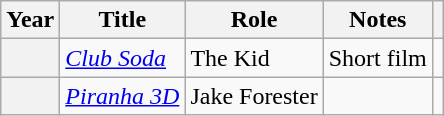<table class="wikitable plainrowheaders sortable">
<tr>
<th scope="col">Year</th>
<th scope="col">Title</th>
<th scope="col">Role</th>
<th scope="col" class="unsortable">Notes</th>
<th scope="col" class="unsortable"></th>
</tr>
<tr>
<th scope="row"></th>
<td><a href='#'><em>Club Soda</em></a></td>
<td>The Kid</td>
<td>Short film</td>
<td style="text-align: center;"></td>
</tr>
<tr>
<th scope="row"></th>
<td><em><a href='#'>Piranha 3D</a></em></td>
<td>Jake Forester</td>
<td></td>
<td style="text-align: center;"><br></td>
</tr>
</table>
